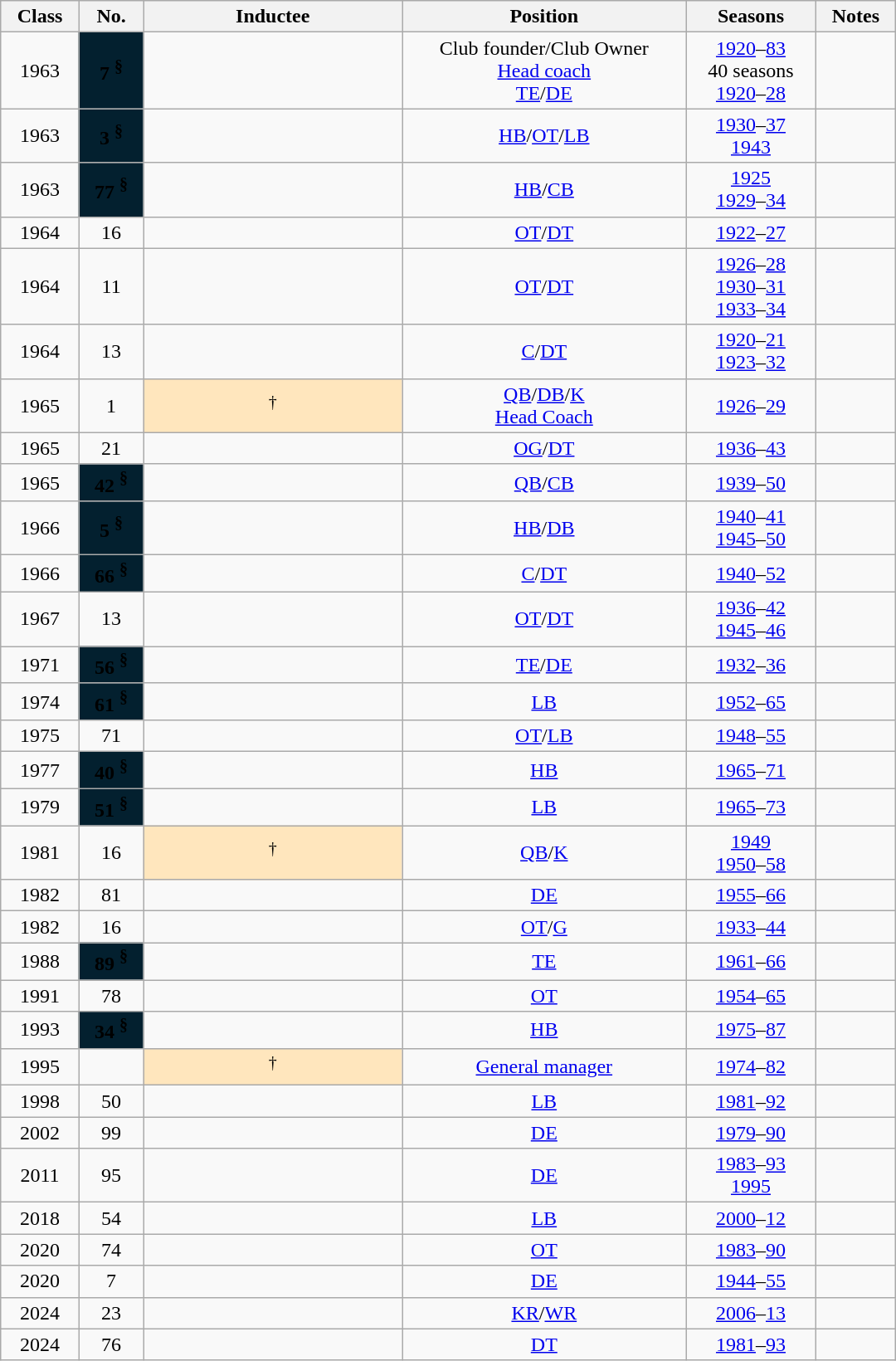<table class="wikitable sortable"  style="text-align:center; width:57%;">
<tr>
<th style="width:6%;">Class</th>
<th style="width:5%;">No.</th>
<th style="width:20%;">Inductee</th>
<th style="width:22%;">Position</th>
<th style="width:10%;">Seasons</th>
<th style="width:6%;" class="unsortable">Notes</th>
</tr>
<tr>
<td>1963</td>
<th style="text-align:center; background:#03202F;"><span><strong>7 <sup>§</sup></strong></span></th>
<td style="text-align:center;"><strong></strong></td>
<td>Club founder/Club Owner<br><a href='#'>Head coach</a><br><a href='#'>TE</a>/<a href='#'>DE</a></td>
<td><a href='#'>1920</a>–<a href='#'>83</a><br>40 seasons<br><a href='#'>1920</a>–<a href='#'>28</a></td>
<td></td>
</tr>
<tr>
<td>1963</td>
<th style="text-align:center; background:#03202F;"><span><strong>3 <sup>§</sup></strong></span></th>
<td style="text-align:center;"><strong></strong></td>
<td><a href='#'>HB</a>/<a href='#'>OT</a>/<a href='#'>LB</a></td>
<td><a href='#'>1930</a>–<a href='#'>37</a><br><a href='#'>1943</a></td>
<td></td>
</tr>
<tr>
<td>1963</td>
<th style="text-align:center; background:#03202F;"><span><strong>77 <sup>§</sup></strong></span></th>
<td style="text-align:center;"><strong></strong></td>
<td><a href='#'>HB</a>/<a href='#'>CB</a></td>
<td><a href='#'>1925</a><br><a href='#'>1929</a>–<a href='#'>34</a></td>
<td></td>
</tr>
<tr>
<td>1964</td>
<td>16</td>
<td style="text-align:center;"><strong></strong></td>
<td><a href='#'>OT</a>/<a href='#'>DT</a></td>
<td><a href='#'>1922</a>–<a href='#'>27</a></td>
<td></td>
</tr>
<tr>
<td>1964</td>
<td>11</td>
<td style="text-align:center;"><strong></strong></td>
<td><a href='#'>OT</a>/<a href='#'>DT</a></td>
<td><a href='#'>1926</a>–<a href='#'>28</a><br><a href='#'>1930</a>–<a href='#'>31</a><br><a href='#'>1933</a>–<a href='#'>34</a></td>
<td></td>
</tr>
<tr>
<td>1964</td>
<td>13</td>
<td style="text-align:center;"><strong></strong></td>
<td><a href='#'>C</a>/<a href='#'>DT</a></td>
<td><a href='#'>1920</a>–<a href='#'>21</a><br><a href='#'>1923</a>–<a href='#'>32</a></td>
<td></td>
</tr>
<tr>
<td>1965</td>
<td>1</td>
<td style="text-align:center;background:#ffe6bd"><strong></strong><sup>†</sup></td>
<td><a href='#'>QB</a>/<a href='#'>DB</a>/<a href='#'>K</a><br><a href='#'>Head Coach</a></td>
<td><a href='#'>1926</a>–<a href='#'>29</a></td>
<td></td>
</tr>
<tr>
<td>1965</td>
<td>21</td>
<td style="text-align:center;"><strong></strong></td>
<td><a href='#'>OG</a>/<a href='#'>DT</a></td>
<td><a href='#'>1936</a>–<a href='#'>43</a></td>
<td></td>
</tr>
<tr>
<td>1965</td>
<th style="text-align:center; background:#03202F;"><span><strong>42 <sup>§</sup></strong></span></th>
<td style="text-align:center;"><strong></strong></td>
<td><a href='#'>QB</a>/<a href='#'>CB</a></td>
<td><a href='#'>1939</a>–<a href='#'>50</a></td>
<td></td>
</tr>
<tr>
<td>1966</td>
<th style="text-align:center; background:#03202F;"><span><strong>5 <sup>§</sup></strong></span></th>
<td style="text-align:center;"><strong></strong></td>
<td><a href='#'>HB</a>/<a href='#'>DB</a></td>
<td><a href='#'>1940</a>–<a href='#'>41</a><br><a href='#'>1945</a>–<a href='#'>50</a></td>
<td></td>
</tr>
<tr>
<td>1966</td>
<th style="text-align:center; background:#03202F;"><span><strong>66 <sup>§</sup></strong></span></th>
<td style="text-align:center;"><strong></strong></td>
<td><a href='#'>C</a>/<a href='#'>DT</a></td>
<td><a href='#'>1940</a>–<a href='#'>52</a></td>
<td></td>
</tr>
<tr>
<td>1967</td>
<td>13</td>
<td style="text-align:center;"><strong></strong></td>
<td><a href='#'>OT</a>/<a href='#'>DT</a></td>
<td><a href='#'>1936</a>–<a href='#'>42</a><br><a href='#'>1945</a>–<a href='#'>46</a></td>
<td></td>
</tr>
<tr>
<td>1971</td>
<th style="text-align:center; background:#03202F;"><span><strong>56 <sup>§</sup></strong></span></th>
<td style="text-align:center;"><strong></strong></td>
<td><a href='#'>TE</a>/<a href='#'>DE</a></td>
<td><a href='#'>1932</a>–<a href='#'>36</a></td>
<td></td>
</tr>
<tr>
<td>1974</td>
<th style="text-align:center; background:#03202F;"><span><strong>61 <sup>§</sup></strong></span></th>
<td style="text-align:center;"><strong></strong></td>
<td><a href='#'>LB</a></td>
<td><a href='#'>1952</a>–<a href='#'>65</a></td>
<td></td>
</tr>
<tr>
<td>1975</td>
<td>71</td>
<td style="text-align:center;"><strong></strong></td>
<td><a href='#'>OT</a>/<a href='#'>LB</a></td>
<td><a href='#'>1948</a>–<a href='#'>55</a></td>
<td></td>
</tr>
<tr>
<td>1977</td>
<th style="text-align:center; background:#03202F;"><span><strong>40 <sup>§</sup></strong></span></th>
<td style="text-align:center;"><strong></strong></td>
<td><a href='#'>HB</a></td>
<td><a href='#'>1965</a>–<a href='#'>71</a></td>
<td></td>
</tr>
<tr>
<td>1979</td>
<th style="text-align:center; background:#03202F;"><span><strong>51 <sup>§</sup></strong></span></th>
<td style="text-align:center;"><strong></strong></td>
<td><a href='#'>LB</a></td>
<td><a href='#'>1965</a>–<a href='#'>73</a></td>
<td></td>
</tr>
<tr>
<td>1981</td>
<td>16</td>
<td style="text-align:center;background:#ffe6bd"><strong></strong><sup>†</sup></td>
<td><a href='#'>QB</a>/<a href='#'>K</a></td>
<td><a href='#'>1949</a><br><a href='#'>1950</a>–<a href='#'>58</a></td>
<td></td>
</tr>
<tr>
<td>1982</td>
<td>81</td>
<td style="text-align:center;"><strong></strong></td>
<td><a href='#'>DE</a></td>
<td><a href='#'>1955</a>–<a href='#'>66</a></td>
<td></td>
</tr>
<tr>
<td>1982</td>
<td>16</td>
<td style="text-align:center;"><strong></strong></td>
<td><a href='#'>OT</a>/<a href='#'>G</a></td>
<td><a href='#'>1933</a>–<a href='#'>44</a></td>
<td></td>
</tr>
<tr>
<td>1988</td>
<td style="text-align:center; background:#03202F;"><span><strong>89 <sup>§</sup></strong></span></td>
<td style="text-align:center;"><strong></strong></td>
<td><a href='#'>TE</a></td>
<td><a href='#'>1961</a>–<a href='#'>66</a></td>
<td></td>
</tr>
<tr>
<td>1991</td>
<td>78</td>
<td style="text-align:center;"><strong></strong></td>
<td><a href='#'>OT</a></td>
<td><a href='#'>1954</a>–<a href='#'>65</a></td>
<td></td>
</tr>
<tr>
<td>1993</td>
<th style="text-align:center; background:#03202F;"><span><strong>34 <sup>§</sup></strong></span></th>
<td style="text-align:center;"><strong></strong></td>
<td><a href='#'>HB</a></td>
<td><a href='#'>1975</a>–<a href='#'>87</a></td>
<td></td>
</tr>
<tr>
<td>1995</td>
<td></td>
<td style="text-align:center;background:#ffe6bd"><strong></strong><sup>†</sup></td>
<td><a href='#'>General manager</a></td>
<td><a href='#'>1974</a>–<a href='#'>82</a></td>
<td></td>
</tr>
<tr>
<td>1998</td>
<td>50</td>
<td style="text-align:center;"><strong></strong></td>
<td><a href='#'>LB</a></td>
<td><a href='#'>1981</a>–<a href='#'>92</a></td>
<td></td>
</tr>
<tr>
<td>2002</td>
<td>99</td>
<td style="text-align:center;"><strong></strong></td>
<td><a href='#'>DE</a></td>
<td><a href='#'>1979</a>–<a href='#'>90</a></td>
<td></td>
</tr>
<tr>
<td>2011</td>
<td>95</td>
<td style="text-align:center;"><strong></strong></td>
<td><a href='#'>DE</a></td>
<td><a href='#'>1983</a>–<a href='#'>93</a><br><a href='#'>1995</a></td>
<td></td>
</tr>
<tr>
<td>2018</td>
<td>54</td>
<td style="text-align:center;"><strong></strong></td>
<td><a href='#'>LB</a></td>
<td><a href='#'>2000</a>–<a href='#'>12</a></td>
<td></td>
</tr>
<tr>
<td>2020</td>
<td>74</td>
<td style="text-align:center;"><strong></strong></td>
<td><a href='#'>OT</a></td>
<td><a href='#'>1983</a>–<a href='#'>90</a></td>
<td></td>
</tr>
<tr>
<td>2020</td>
<td>7</td>
<td style="text-align:center;"><strong></strong></td>
<td><a href='#'>DE</a></td>
<td><a href='#'>1944</a>–<a href='#'>55</a></td>
<td></td>
</tr>
<tr>
<td>2024</td>
<td>23</td>
<td style="text-align:center;"><strong></strong></td>
<td><a href='#'>KR</a>/<a href='#'>WR</a></td>
<td><a href='#'>2006</a>–<a href='#'>13</a></td>
<td></td>
</tr>
<tr>
<td>2024</td>
<td>76</td>
<td style="text-align:center;"><strong></strong></td>
<td><a href='#'>DT</a></td>
<td><a href='#'>1981</a>–<a href='#'>93</a></td>
<td></td>
</tr>
</table>
